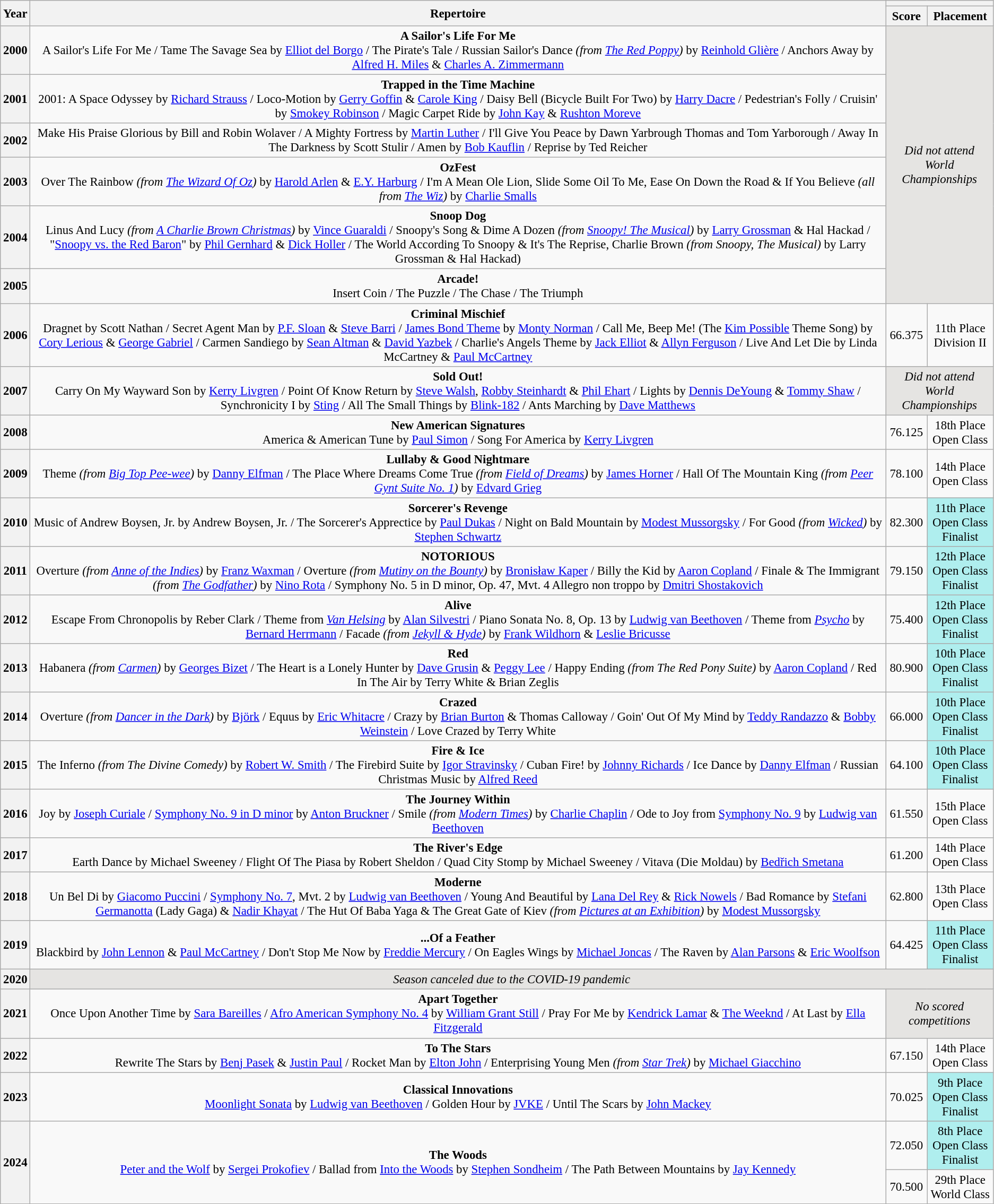<table class="wikitable" style="text-align: center; font-size:95%;">
<tr>
<th scope="col" rowspan="2">Year</th>
<th scope="col" rowspan="2">Repertoire</th>
<th scope="col" colspan="2"></th>
</tr>
<tr>
<th scope="col">Score</th>
<th scope="col">Placement</th>
</tr>
<tr>
<th scope="row">2000</th>
<td><strong>A Sailor's Life For Me</strong><br>A Sailor's Life For Me / Tame The Savage Sea by <a href='#'>Elliot del Borgo</a> / The Pirate's Tale / Russian Sailor's Dance <em>(from <a href='#'>The Red Poppy</a>)</em> by <a href='#'>Reinhold Glière</a> / Anchors Away by <a href='#'>Alfred H. Miles</a> & <a href='#'>Charles A. Zimmermann</a></td>
<td colspan="2" rowspan="6" bgcolor="e5e4e2"><em>Did not attend<br>World Championships</em></td>
</tr>
<tr>
<th scope="row">2001</th>
<td><strong>Trapped in the Time Machine</strong><br>2001: A Space Odyssey by <a href='#'>Richard Strauss</a> / Loco-Motion by <a href='#'>Gerry Goffin</a> & <a href='#'>Carole King</a> / Daisy Bell (Bicycle Built For Two) by <a href='#'>Harry Dacre</a> / Pedestrian's Folly / Cruisin' by <a href='#'>Smokey Robinson</a> / Magic Carpet Ride by <a href='#'>John Kay</a> & <a href='#'>Rushton Moreve</a></td>
</tr>
<tr>
<th scope="row">2002</th>
<td>Make His Praise Glorious by Bill and Robin Wolaver / A Mighty Fortress by <a href='#'>Martin Luther</a> / I'll Give You Peace by Dawn Yarbrough Thomas and Tom Yarborough / Away In The Darkness by Scott Stulir / Amen by <a href='#'>Bob Kauflin</a> / Reprise by Ted Reicher</td>
</tr>
<tr>
<th scope="row">2003</th>
<td><strong>OzFest</strong><br>Over The Rainbow <em>(from <a href='#'>The Wizard Of Oz</a>)</em> by <a href='#'>Harold Arlen</a> & <a href='#'>E.Y. Harburg</a> / I'm A Mean Ole Lion, Slide Some Oil To Me, Ease On Down the Road & If You Believe <em>(all from <a href='#'>The Wiz</a>)</em> by <a href='#'>Charlie Smalls</a></td>
</tr>
<tr>
<th scope="row">2004</th>
<td><strong>Snoop Dog</strong><br>Linus And Lucy <em>(from <a href='#'>A Charlie Brown Christmas</a>)</em> by <a href='#'>Vince Guaraldi</a> / Snoopy's Song & Dime A Dozen <em>(from <a href='#'>Snoopy! The Musical</a>)</em> by <a href='#'>Larry Grossman</a> & Hal Hackad / "<a href='#'>Snoopy vs. the Red Baron</a>" by <a href='#'>Phil Gernhard</a> & <a href='#'>Dick Holler</a> / The World According To Snoopy &  It's The Reprise, Charlie Brown <em>(from Snoopy, The Musical)</em> by Larry Grossman & Hal Hackad)</td>
</tr>
<tr>
<th scope="row">2005</th>
<td><strong>Arcade!</strong><br>Insert Coin / The Puzzle / The Chase / The Triumph</td>
</tr>
<tr>
<th scope="row">2006</th>
<td><strong>Criminal Mischief</strong><br>Dragnet by Scott Nathan / Secret Agent Man by <a href='#'>P.F. Sloan</a> & <a href='#'>Steve Barri</a> / <a href='#'>James Bond Theme</a> by <a href='#'>Monty Norman</a> / Call Me, Beep Me! (The <a href='#'>Kim Possible</a> Theme Song) by <a href='#'>Cory Lerious</a> & <a href='#'>George Gabriel</a> / Carmen Sandiego by <a href='#'>Sean Altman</a> & <a href='#'>David Yazbek</a> / Charlie's Angels Theme by <a href='#'>Jack Elliot</a> & <a href='#'>Allyn Ferguson</a> / Live And Let Die by Linda McCartney & <a href='#'>Paul McCartney</a></td>
<td>66.375</td>
<td>11th Place<br>Division II</td>
</tr>
<tr>
<th scope="row">2007</th>
<td><strong>Sold Out!</strong><br>Carry On My Wayward Son by <a href='#'>Kerry Livgren</a> / Point Of Know Return by <a href='#'>Steve Walsh</a>, <a href='#'>Robby Steinhardt</a> & <a href='#'>Phil Ehart</a> / Lights by <a href='#'>Dennis DeYoung</a> & <a href='#'>Tommy Shaw</a> / Synchronicity I by <a href='#'>Sting</a> / All The Small Things by <a href='#'>Blink-182</a> / Ants Marching by <a href='#'>Dave Matthews</a></td>
<td colspan="2" bgcolor="e5e4e2"><em>Did not attend<br>World Championships</em></td>
</tr>
<tr>
<th scope="row">2008</th>
<td><strong>New American Signatures</strong><br>America & American Tune by <a href='#'>Paul Simon</a> / Song For America by <a href='#'>Kerry Livgren</a></td>
<td>76.125</td>
<td>18th Place<br>Open Class</td>
</tr>
<tr>
<th scope="row">2009</th>
<td><strong>Lullaby & Good Nightmare</strong><br>Theme <em>(from <a href='#'>Big Top Pee-wee</a>)</em> by <a href='#'>Danny Elfman</a> / The Place Where Dreams Come True <em>(from <a href='#'>Field of Dreams</a>)</em> by <a href='#'>James Horner</a> / Hall Of The Mountain King <em>(from <a href='#'>Peer Gynt Suite No. 1</a>)</em> by <a href='#'>Edvard Grieg</a></td>
<td>78.100</td>
<td>14th Place<br>Open Class</td>
</tr>
<tr>
<th scope="row">2010</th>
<td><strong>Sorcerer's Revenge</strong><br>Music of Andrew Boysen, Jr. by Andrew Boysen, Jr. / The Sorcerer's Apprectice by <a href='#'>Paul Dukas</a> / Night on Bald Mountain by <a href='#'>Modest Mussorgsky</a> / For Good <em>(from <a href='#'>Wicked</a>)</em> by <a href='#'>Stephen Schwartz</a></td>
<td>82.300</td>
<td bgcolor="afeeee">11th Place<br>Open Class<br>Finalist</td>
</tr>
<tr>
<th scope="row">2011</th>
<td><strong>NOTORIOUS</strong><br>Overture <em>(from <a href='#'>Anne of the Indies</a>)</em> by <a href='#'>Franz Waxman</a> / Overture <em>(from <a href='#'>Mutiny on the Bounty</a>)</em> by <a href='#'>Bronisław Kaper</a> / Billy the Kid by <a href='#'>Aaron Copland</a> / Finale & The Immigrant <em>(from <a href='#'>The Godfather</a>)</em> by <a href='#'>Nino Rota</a> / Symphony No. 5 in D minor, Op. 47, Mvt. 4 Allegro non troppo by <a href='#'>Dmitri Shostakovich</a></td>
<td>79.150</td>
<td bgcolor="afeeee">12th Place<br>Open Class<br>Finalist</td>
</tr>
<tr>
<th scope="row">2012</th>
<td><strong>Alive</strong><br>Escape From Chronopolis by Reber Clark / Theme from <a href='#'><em>Van Helsing</em></a> by <a href='#'>Alan Silvestri</a> / Piano Sonata No. 8, Op. 13 by <a href='#'>Ludwig van Beethoven</a> / Theme from <a href='#'><em>Psycho</em></a> by <a href='#'>Bernard Herrmann</a> / Facade <em>(from <a href='#'>Jekyll & Hyde</a>)</em> by <a href='#'>Frank Wildhorn</a> & <a href='#'>Leslie Bricusse</a></td>
<td>75.400</td>
<td bgcolor="afeeee">12th Place<br>Open Class<br>Finalist</td>
</tr>
<tr>
<th scope="row">2013</th>
<td><strong>Red</strong><br>Habanera <em>(from <a href='#'>Carmen</a>)</em> by <a href='#'>Georges Bizet</a> / The Heart is a Lonely Hunter by <a href='#'>Dave Grusin</a> & <a href='#'>Peggy Lee</a> / Happy Ending <em>(from The Red Pony Suite)</em> by <a href='#'>Aaron Copland</a> / Red In The Air by Terry White & Brian Zeglis</td>
<td>80.900</td>
<td bgcolor="afeeee">10th Place<br>Open Class<br>Finalist</td>
</tr>
<tr>
<th scope="row">2014</th>
<td><strong>Crazed</strong><br>Overture <em>(from <a href='#'>Dancer in the Dark</a>)</em> by <a href='#'>Björk</a> / Equus by <a href='#'>Eric Whitacre</a> / Crazy by <a href='#'>Brian Burton</a> & Thomas Calloway / Goin' Out Of My Mind by <a href='#'>Teddy Randazzo</a> & <a href='#'>Bobby Weinstein</a> / Love Crazed by Terry White</td>
<td>66.000</td>
<td bgcolor="afeeee">10th Place<br>Open Class<br>Finalist</td>
</tr>
<tr>
<th scope="row">2015</th>
<td><strong>Fire & Ice</strong><br>The Inferno <em>(from The Divine Comedy)</em> by <a href='#'>Robert W. Smith</a> / The Firebird Suite by <a href='#'>Igor Stravinsky</a> / Cuban Fire! by <a href='#'>Johnny Richards</a> / Ice Dance by <a href='#'>Danny Elfman</a> / Russian Christmas Music by <a href='#'>Alfred Reed</a></td>
<td>64.100</td>
<td bgcolor="afeeee">10th Place<br>Open Class<br>Finalist</td>
</tr>
<tr>
<th scope="row">2016</th>
<td><strong>The Journey Within</strong><br>Joy by <a href='#'>Joseph Curiale</a> / <a href='#'>Symphony No. 9 in D minor</a> by <a href='#'>Anton Bruckner</a> / Smile <em>(from <a href='#'>Modern Times</a>)</em> by <a href='#'>Charlie Chaplin</a> / Ode to Joy from <a href='#'>Symphony No. 9</a> by <a href='#'>Ludwig van Beethoven</a></td>
<td>61.550</td>
<td>15th Place<br>Open Class</td>
</tr>
<tr>
<th scope="row">2017</th>
<td><strong>The River's Edge</strong><br>Earth Dance by Michael Sweeney / Flight Of The Piasa by Robert Sheldon / Quad City Stomp by Michael Sweeney / Vitava (Die Moldau) by <a href='#'>Bedřich Smetana</a></td>
<td>61.200</td>
<td>14th Place<br>Open Class</td>
</tr>
<tr>
<th scope="row">2018</th>
<td><strong>Moderne</strong><br>Un Bel Di by <a href='#'>Giacomo Puccini</a> / <a href='#'>Symphony No. 7</a>, Mvt. 2 by <a href='#'>Ludwig van Beethoven</a> / Young And Beautiful by <a href='#'>Lana Del Rey</a> & <a href='#'>Rick Nowels</a> / Bad Romance by <a href='#'>Stefani Germanotta</a> (Lady Gaga) & <a href='#'>Nadir Khayat</a> / The Hut Of Baba Yaga & The Great Gate of Kiev <em>(from <a href='#'>Pictures at an Exhibition</a>)</em> by <a href='#'>Modest Mussorgsky</a></td>
<td>62.800</td>
<td>13th Place<br>Open Class</td>
</tr>
<tr>
<th scope="row">2019</th>
<td><strong>...Of a Feather</strong><br>Blackbird by <a href='#'>John Lennon</a> & <a href='#'>Paul McCartney</a> / Don't Stop Me Now by <a href='#'>Freddie Mercury</a> / On Eagles Wings by <a href='#'>Michael Joncas</a> / The Raven by <a href='#'>Alan Parsons</a> & <a href='#'>Eric Woolfson</a></td>
<td>64.425</td>
<td bgcolor="afeeee">11th Place<br>Open Class<br>Finalist</td>
</tr>
<tr>
<th scope="row">2020</th>
<td colspan="3" bgcolor="e5e4e2"><em>Season canceled due to the COVID-19 pandemic</em></td>
</tr>
<tr>
<th scope="row">2021</th>
<td><strong>Apart Together</strong><br>Once Upon Another Time by <a href='#'>Sara Bareilles</a> / <a href='#'>Afro American Symphony No. 4</a> by <a href='#'>William Grant Still</a> / Pray For Me by <a href='#'>Kendrick Lamar</a> & <a href='#'>The Weeknd</a> / At Last by <a href='#'>Ella Fitzgerald</a></td>
<td colspan="2" bgcolor="e5e4e2"><em>No scored competitions</em></td>
</tr>
<tr>
<th scope="row">2022</th>
<td><strong>To The Stars</strong><br>Rewrite The Stars by <a href='#'>Benj Pasek</a> & <a href='#'>Justin Paul</a> / Rocket Man by <a href='#'>Elton John</a> / Enterprising Young Men <em>(from <a href='#'>Star Trek</a>)</em> by <a href='#'>Michael Giacchino</a></td>
<td>67.150</td>
<td>14th Place<br>Open Class</td>
</tr>
<tr>
<th scope="row">2023</th>
<td><strong>Classical Innovations</strong><br><a href='#'>Moonlight Sonata</a> by <a href='#'>Ludwig van Beethoven</a> / Golden Hour by <a href='#'>JVKE</a> / Until The Scars by <a href='#'>John Mackey</a></td>
<td>70.025</td>
<td bgcolor="afeeee">9th Place<br>Open Class<br>Finalist</td>
</tr>
<tr>
<th rowspan="2" scope="row">2024</th>
<td rowspan="2"><strong>The Woods</strong><br><a href='#'>Peter and the Wolf</a> by <a href='#'>Sergei Prokofiev</a> / Ballad from <a href='#'>Into the Woods</a> by <a href='#'>Stephen Sondheim</a> / The Path Between Mountains by <a href='#'>Jay Kennedy</a></td>
<td>72.050</td>
<td bgcolor="afeeee">8th Place<br>Open Class<br>Finalist</td>
</tr>
<tr>
<td>70.500</td>
<td>29th Place<br>World Class</td>
</tr>
</table>
